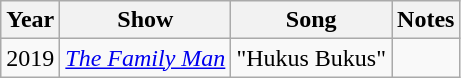<table class="wikitable sortable">
<tr>
<th>Year</th>
<th>Show</th>
<th>Song</th>
<th class="unsortable">Notes</th>
</tr>
<tr>
<td rowspan="3">2019</td>
<td><em><a href='#'>The Family Man</a></em></td>
<td>"Hukus Bukus"</td>
<td></td>
</tr>
</table>
